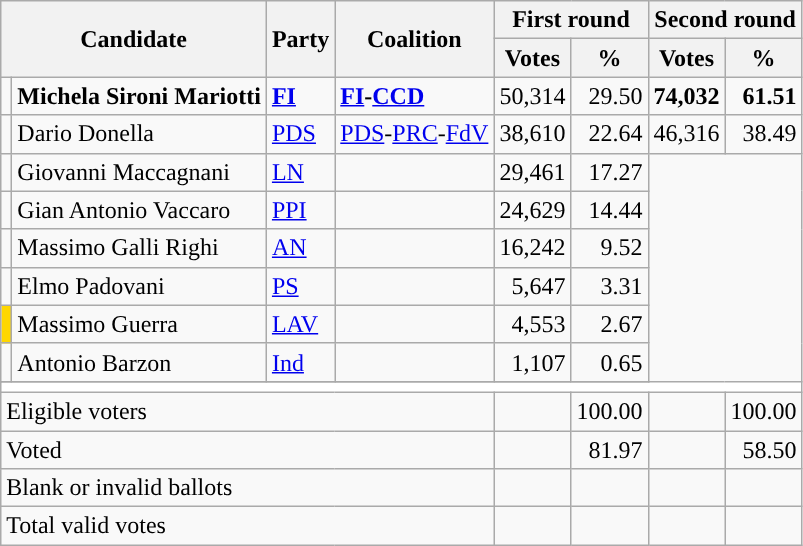<table class="wikitable centre">
<tr>
<th scope="col" rowspan=2 colspan=2>Candidate</th>
<th scope="col" rowspan=2 colspan=1>Party</th>
<th scope="col" rowspan=2 colspan=1>Coalition</th>
<th scope="col" colspan=2>First round</th>
<th scope="col" colspan=2>Second round</th>
</tr>
<tr>
<th scope="col">Votes</th>
<th scope="col">%</th>
<th scope="col">Votes</th>
<th scope="col">%</th>
</tr>
<tr>
<td></td>
<td><strong>Michela Sironi Mariotti</strong></td>
<td><strong><a href='#'>FI</a></strong></td>
<td><strong><a href='#'>FI</a>-<a href='#'>CCD</a></strong></td>
<td style="text-align: right">50,314</td>
<td style="text-align: right">29.50</td>
<td style="text-align: right"><strong>74,032</strong></td>
<td style="text-align: right"><strong>61.51</strong></td>
</tr>
<tr>
<td></td>
<td>Dario Donella</td>
<td><a href='#'>PDS</a></td>
<td><a href='#'>PDS</a>-<a href='#'>PRC</a>-<a href='#'>FdV</a></td>
<td style="text-align: right">38,610</td>
<td style="text-align: right">22.64</td>
<td style="text-align: right">46,316</td>
<td style="text-align: right">38.49</td>
</tr>
<tr>
<td></td>
<td>Giovanni Maccagnani</td>
<td><a href='#'>LN</a></td>
<td></td>
<td style="text-align: right">29,461</td>
<td style="text-align: right">17.27</td>
</tr>
<tr>
<td></td>
<td>Gian Antonio Vaccaro</td>
<td><a href='#'>PPI</a></td>
<td></td>
<td style="text-align: right">24,629</td>
<td style="text-align: right">14.44</td>
</tr>
<tr>
<td></td>
<td>Massimo Galli Righi</td>
<td><a href='#'>AN</a></td>
<td></td>
<td style="text-align: right">16,242</td>
<td style="text-align: right">9.52</td>
</tr>
<tr>
<td></td>
<td>Elmo Padovani</td>
<td><a href='#'>PS</a></td>
<td></td>
<td style="text-align: right">5,647</td>
<td style="text-align: right">3.31</td>
</tr>
<tr>
<td bgcolor="gold"></td>
<td>Massimo Guerra</td>
<td><a href='#'>LAV</a></td>
<td></td>
<td style="text-align: right">4,553</td>
<td style="text-align: right">2.67</td>
</tr>
<tr>
<td bgcolor=""></td>
<td>Antonio Barzon</td>
<td><a href='#'>Ind</a></td>
<td></td>
<td style="text-align: right">1,107</td>
<td style="text-align: right">0.65</td>
</tr>
<tr>
</tr>
<tr bgcolor=white>
<td colspan=8></td>
</tr>
<tr>
<td colspan=4>Eligible voters</td>
<td style="text-align: right"></td>
<td style="text-align: right">100.00</td>
<td style="text-align: right"></td>
<td style="text-align: right">100.00</td>
</tr>
<tr>
<td colspan=4>Voted</td>
<td style="text-align: right"></td>
<td style="text-align: right">81.97</td>
<td style="text-align: right"></td>
<td style="text-align: right">58.50</td>
</tr>
<tr>
<td colspan=4>Blank or invalid ballots</td>
<td style="text-align: right"></td>
<td style="text-align: right"></td>
<td style="text-align: right"></td>
<td style="text-align: right"></td>
</tr>
<tr>
<td colspan=4>Total valid votes</td>
<td style="text-align: right"></td>
<td style="text-align: right"></td>
<td style="text-align: right"></td>
<td style="text-align: right"></td>
</tr>
</table>
